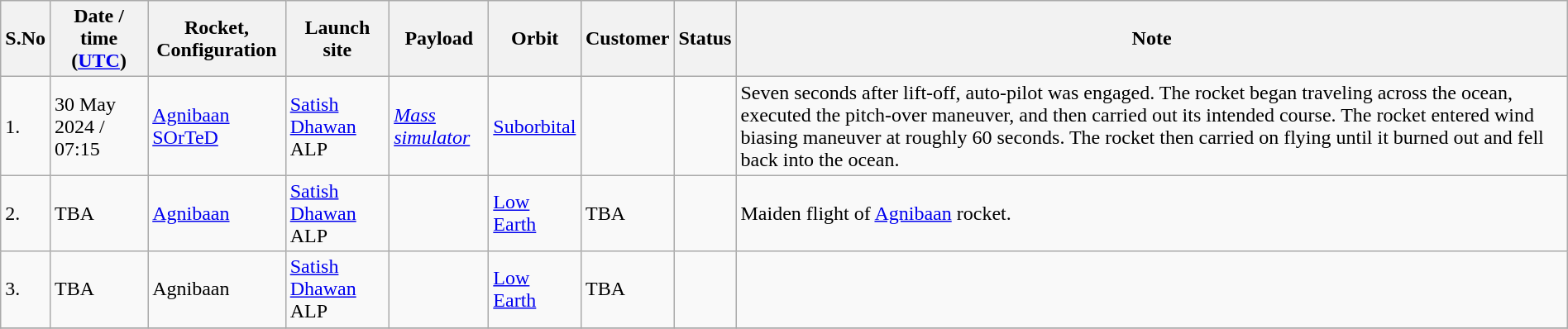<table class="wikitable plainrowheaders" style="width: 100%;">
<tr>
<th scope="col">S.No</th>
<th scope="col">Date / time (<a href='#'>UTC</a>)</th>
<th scope="col">Rocket,<br>Configuration</th>
<th scope="col">Launch site</th>
<th scope="col">Payload</th>
<th scope="col">Orbit</th>
<th>Customer</th>
<th>Status</th>
<th>Note</th>
</tr>
<tr>
<td>1.</td>
<td>30 May 2024 / 07:15</td>
<td><a href='#'>Agnibaan SOrTeD</a></td>
<td><a href='#'>Satish Dhawan</a> ALP</td>
<td> <em><a href='#'>Mass simulator</a></em></td>
<td><a href='#'>Suborbital</a></td>
<td></td>
<td></td>
<td>Seven seconds after lift-off, auto-pilot was engaged. The rocket began traveling across the ocean, executed the pitch-over maneuver, and then carried out its intended course. The rocket entered wind biasing maneuver at roughly 60 seconds. The rocket then carried on flying until it burned out and fell back into the ocean.</td>
</tr>
<tr>
<td>2.</td>
<td>TBA</td>
<td><a href='#'>Agnibaan</a></td>
<td><a href='#'>Satish Dhawan</a> ALP</td>
<td></td>
<td><a href='#'>Low Earth</a></td>
<td>TBA</td>
<td></td>
<td>Maiden flight of <a href='#'>Agnibaan</a> rocket.</td>
</tr>
<tr>
<td>3.</td>
<td>TBA</td>
<td>Agnibaan</td>
<td><a href='#'>Satish Dhawan</a> ALP</td>
<td></td>
<td><a href='#'>Low Earth</a></td>
<td>TBA</td>
<td></td>
<td></td>
</tr>
<tr>
</tr>
</table>
